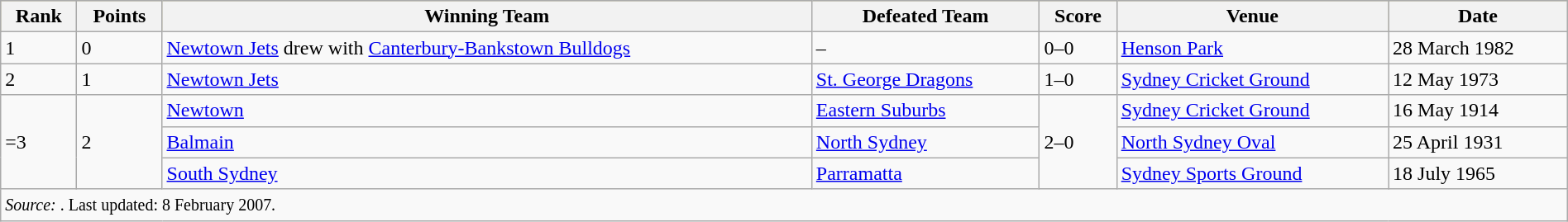<table class="wikitable" style="width:100%">
<tr style="background:#bdb76b;">
<th>Rank</th>
<th>Points</th>
<th>Winning Team</th>
<th>Defeated Team</th>
<th>Score</th>
<th>Venue</th>
<th>Date</th>
</tr>
<tr>
<td>1</td>
<td>0</td>
<td><a href='#'>Newtown Jets</a> drew with <a href='#'>Canterbury-Bankstown Bulldogs</a></td>
<td>–</td>
<td>0–0</td>
<td><a href='#'>Henson Park</a></td>
<td>28 March 1982</td>
</tr>
<tr>
<td>2</td>
<td>1</td>
<td><a href='#'>Newtown Jets</a></td>
<td><a href='#'>St. George Dragons</a></td>
<td>1–0</td>
<td><a href='#'>Sydney Cricket Ground</a></td>
<td>12 May 1973</td>
</tr>
<tr>
<td rowspan="3">=3</td>
<td rowspan="3">2</td>
<td><a href='#'>Newtown</a></td>
<td><a href='#'>Eastern Suburbs</a></td>
<td rowspan="3">2–0</td>
<td><a href='#'>Sydney Cricket Ground</a></td>
<td>16 May 1914</td>
</tr>
<tr>
<td><a href='#'>Balmain</a></td>
<td><a href='#'>North Sydney</a></td>
<td><a href='#'>North Sydney Oval</a></td>
<td>25 April 1931</td>
</tr>
<tr>
<td><a href='#'>South Sydney</a></td>
<td><a href='#'>Parramatta</a></td>
<td><a href='#'>Sydney Sports Ground</a></td>
<td>18 July 1965</td>
</tr>
<tr>
<td colspan=7><small><em>Source: </em>. Last updated: 8 February 2007.</small></td>
</tr>
</table>
